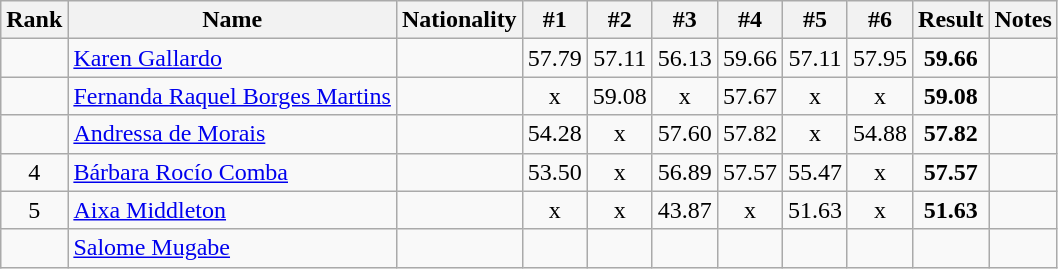<table class="wikitable sortable" style="text-align:center">
<tr>
<th>Rank</th>
<th>Name</th>
<th>Nationality</th>
<th>#1</th>
<th>#2</th>
<th>#3</th>
<th>#4</th>
<th>#5</th>
<th>#6</th>
<th>Result</th>
<th>Notes</th>
</tr>
<tr>
<td></td>
<td align=left><a href='#'>Karen Gallardo</a></td>
<td align=left></td>
<td>57.79</td>
<td>57.11</td>
<td>56.13</td>
<td>59.66</td>
<td>57.11</td>
<td>57.95</td>
<td><strong>59.66 </strong></td>
<td></td>
</tr>
<tr>
<td></td>
<td align=left><a href='#'>Fernanda Raquel Borges Martins</a></td>
<td align=left></td>
<td>x</td>
<td>59.08</td>
<td>x</td>
<td>57.67</td>
<td>x</td>
<td>x</td>
<td><strong>59.08 </strong></td>
<td></td>
</tr>
<tr>
<td></td>
<td align=left><a href='#'>Andressa de Morais</a></td>
<td align=left></td>
<td>54.28</td>
<td>x</td>
<td>57.60</td>
<td>57.82</td>
<td>x</td>
<td>54.88</td>
<td><strong>57.82 </strong></td>
<td></td>
</tr>
<tr>
<td>4</td>
<td align=left><a href='#'>Bárbara Rocío Comba</a></td>
<td align=left></td>
<td>53.50</td>
<td>x</td>
<td>56.89</td>
<td>57.57</td>
<td>55.47</td>
<td>x</td>
<td><strong>57.57 </strong></td>
<td></td>
</tr>
<tr>
<td>5</td>
<td align=left><a href='#'>Aixa Middleton</a></td>
<td align=left></td>
<td>x</td>
<td>x</td>
<td>43.87</td>
<td>x</td>
<td>51.63</td>
<td>x</td>
<td><strong>51.63 </strong></td>
<td></td>
</tr>
<tr>
<td></td>
<td align=left><a href='#'>Salome Mugabe</a></td>
<td align=left></td>
<td></td>
<td></td>
<td></td>
<td></td>
<td></td>
<td></td>
<td><strong> </strong></td>
<td></td>
</tr>
</table>
